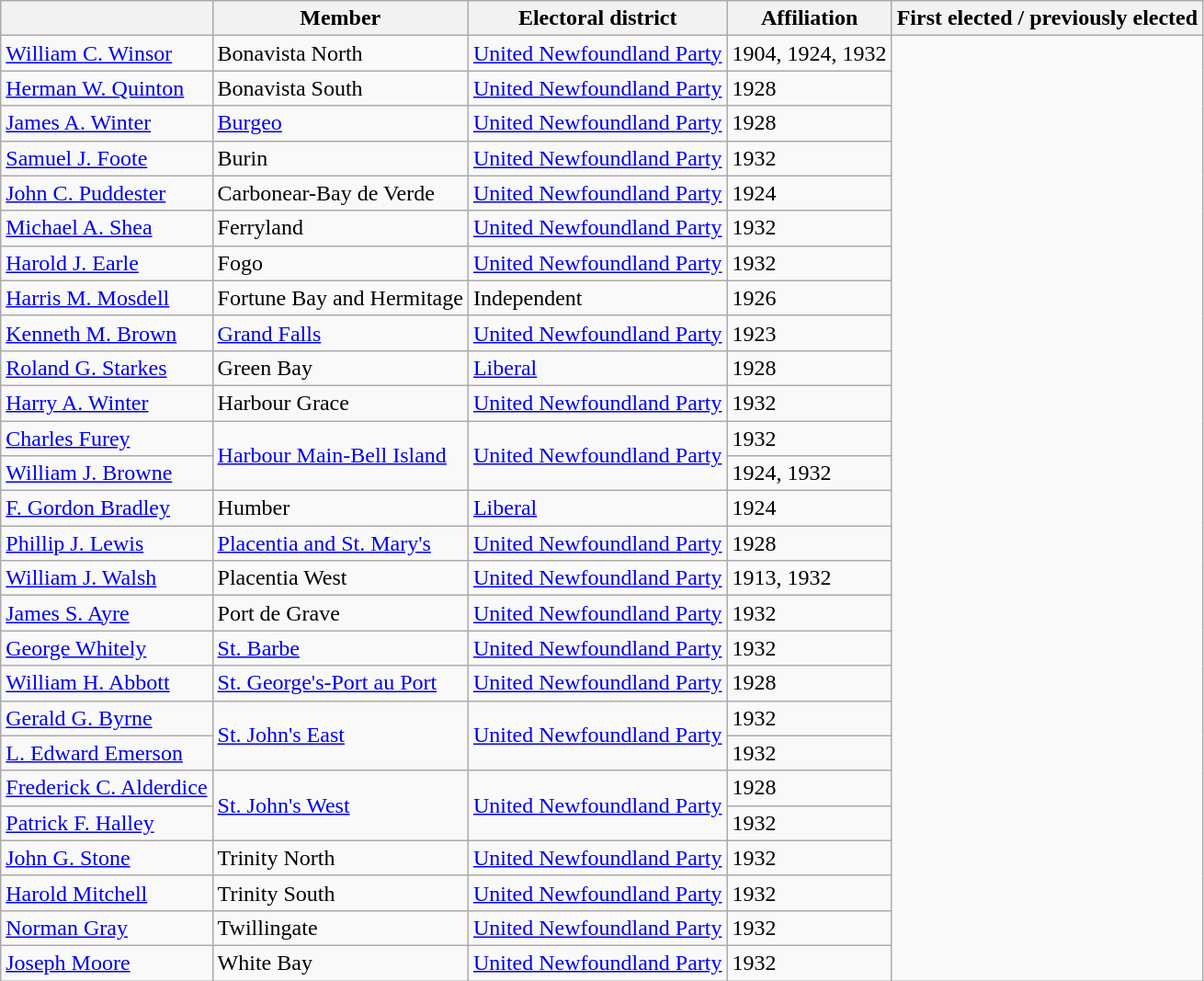<table class="wikitable sortable">
<tr>
<th></th>
<th>Member</th>
<th>Electoral district</th>
<th>Affiliation</th>
<th>First elected / previously elected</th>
</tr>
<tr>
<td><a href='#'>William C. Winsor</a></td>
<td>Bonavista North</td>
<td><a href='#'>United Newfoundland Party</a></td>
<td>1904, 1924, 1932</td>
</tr>
<tr>
<td><a href='#'>Herman W. Quinton</a></td>
<td>Bonavista South</td>
<td><a href='#'>United Newfoundland Party</a></td>
<td>1928</td>
</tr>
<tr>
<td><a href='#'>James A. Winter</a></td>
<td><a href='#'>Burgeo</a></td>
<td><a href='#'>United Newfoundland Party</a></td>
<td>1928</td>
</tr>
<tr>
<td><a href='#'>Samuel J. Foote</a></td>
<td>Burin</td>
<td><a href='#'>United Newfoundland Party</a></td>
<td>1932</td>
</tr>
<tr>
<td><a href='#'>John C. Puddester</a></td>
<td>Carbonear-Bay de Verde</td>
<td><a href='#'>United Newfoundland Party</a></td>
<td>1924</td>
</tr>
<tr>
<td><a href='#'>Michael A. Shea</a></td>
<td>Ferryland</td>
<td><a href='#'>United Newfoundland Party</a></td>
<td>1932</td>
</tr>
<tr>
<td><a href='#'>Harold J. Earle</a></td>
<td>Fogo</td>
<td><a href='#'>United Newfoundland Party</a></td>
<td>1932</td>
</tr>
<tr>
<td><a href='#'>Harris M. Mosdell</a></td>
<td>Fortune Bay and Hermitage</td>
<td>Independent</td>
<td>1926</td>
</tr>
<tr>
<td><a href='#'>Kenneth M. Brown</a></td>
<td><a href='#'>Grand Falls</a></td>
<td><a href='#'>United Newfoundland Party</a></td>
<td>1923</td>
</tr>
<tr>
<td><a href='#'>Roland G. Starkes</a></td>
<td>Green Bay</td>
<td><a href='#'>Liberal</a></td>
<td>1928</td>
</tr>
<tr>
<td><a href='#'>Harry A. Winter</a></td>
<td>Harbour Grace</td>
<td><a href='#'>United Newfoundland Party</a></td>
<td>1932</td>
</tr>
<tr>
<td><a href='#'>Charles Furey</a></td>
<td rowspan=2><a href='#'>Harbour Main-Bell Island</a></td>
<td rowspan=2><a href='#'>United Newfoundland Party</a></td>
<td>1932</td>
</tr>
<tr>
<td><a href='#'>William J. Browne</a></td>
<td>1924, 1932</td>
</tr>
<tr>
<td><a href='#'>F. Gordon Bradley</a></td>
<td>Humber</td>
<td><a href='#'>Liberal</a></td>
<td>1924</td>
</tr>
<tr>
<td><a href='#'>Phillip J. Lewis</a></td>
<td><a href='#'>Placentia and St. Mary's</a></td>
<td><a href='#'>United Newfoundland Party</a></td>
<td>1928</td>
</tr>
<tr>
<td><a href='#'>William J. Walsh</a></td>
<td>Placentia West</td>
<td><a href='#'>United Newfoundland Party</a></td>
<td>1913, 1932</td>
</tr>
<tr>
<td><a href='#'>James S. Ayre</a></td>
<td>Port de Grave</td>
<td><a href='#'>United Newfoundland Party</a></td>
<td>1932</td>
</tr>
<tr>
<td><a href='#'>George Whitely</a></td>
<td><a href='#'>St. Barbe</a></td>
<td><a href='#'>United Newfoundland Party</a></td>
<td>1932</td>
</tr>
<tr>
<td><a href='#'>William H. Abbott</a></td>
<td><a href='#'>St. George's-Port au Port</a></td>
<td><a href='#'>United Newfoundland Party</a></td>
<td>1928</td>
</tr>
<tr>
<td><a href='#'>Gerald G. Byrne</a></td>
<td rowspan=2><a href='#'>St. John's East</a></td>
<td rowspan=2><a href='#'>United Newfoundland Party</a></td>
<td>1932</td>
</tr>
<tr>
<td><a href='#'>L. Edward Emerson</a></td>
<td>1932</td>
</tr>
<tr>
<td><a href='#'>Frederick C. Alderdice</a></td>
<td rowspan=2><a href='#'>St. John's West</a></td>
<td rowspan=2><a href='#'>United Newfoundland Party</a></td>
<td>1928</td>
</tr>
<tr>
<td><a href='#'>Patrick F. Halley</a></td>
<td>1932</td>
</tr>
<tr>
<td><a href='#'>John G. Stone</a></td>
<td>Trinity North</td>
<td><a href='#'>United Newfoundland Party</a></td>
<td>1932</td>
</tr>
<tr>
<td><a href='#'>Harold Mitchell</a></td>
<td>Trinity South</td>
<td><a href='#'>United Newfoundland Party</a></td>
<td>1932</td>
</tr>
<tr>
<td><a href='#'>Norman Gray</a></td>
<td>Twillingate</td>
<td><a href='#'>United Newfoundland Party</a></td>
<td>1932</td>
</tr>
<tr>
<td><a href='#'>Joseph Moore</a></td>
<td>White Bay</td>
<td><a href='#'>United Newfoundland Party</a></td>
<td>1932</td>
</tr>
</table>
